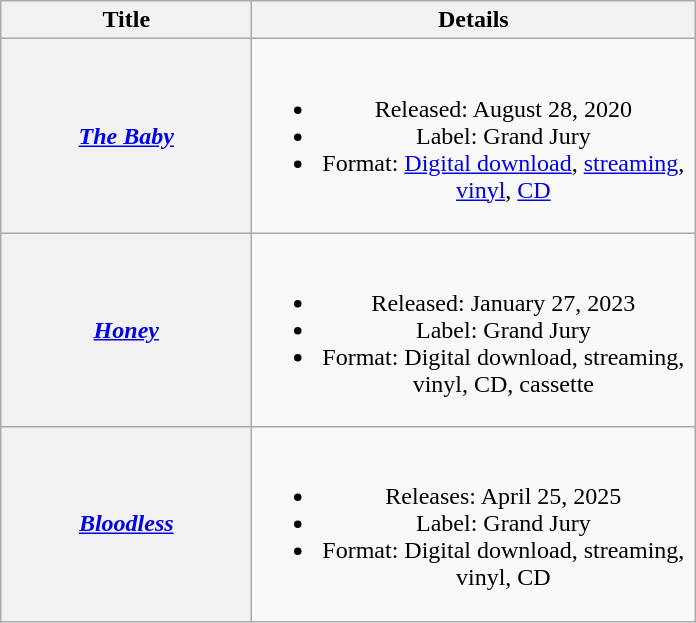<table class="wikitable plainrowheaders" style="text-align:center;">
<tr>
<th scope="col" style="width:10em;">Title</th>
<th scope="col" style="width:18em;">Details</th>
</tr>
<tr>
<th scope="row"><em><a href='#'>The Baby</a></em></th>
<td><br><ul><li>Released: August 28, 2020</li><li>Label: Grand Jury</li><li>Format: <a href='#'>Digital download</a>, <a href='#'>streaming</a>, <a href='#'>vinyl</a>, <a href='#'>CD</a></li></ul></td>
</tr>
<tr>
<th scope="row"><em><a href='#'>Honey</a></em></th>
<td><br><ul><li>Released: January 27, 2023</li><li>Label: Grand Jury</li><li>Format: Digital download, streaming, vinyl, CD, cassette</li></ul></td>
</tr>
<tr>
<th scope="row"><em><a href='#'>Bloodless</a></em></th>
<td><br><ul><li>Releases: April 25, 2025</li><li>Label: Grand Jury</li><li>Format: Digital download, streaming, vinyl, CD</li></ul></td>
</tr>
</table>
